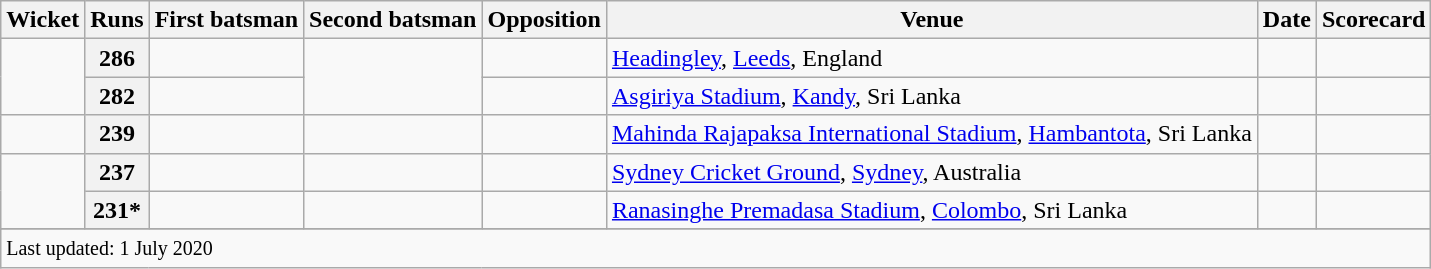<table class="wikitable plainrowheaders sortable">
<tr>
<th scope=col>Wicket</th>
<th scope=col>Runs</th>
<th scope=col>First batsman</th>
<th scope=col>Second batsman</th>
<th scope=col>Opposition</th>
<th scope=col>Venue</th>
<th scope=col>Date</th>
<th scope=col>Scorecard</th>
</tr>
<tr>
<td align=center rowspan=2></td>
<th scope=row style=text-align:center;>286</th>
<td></td>
<td rowspan=2></td>
<td></td>
<td><a href='#'>Headingley</a>, <a href='#'>Leeds</a>, England</td>
<td></td>
<td></td>
</tr>
<tr>
<th scope=row style=text-align:center;>282</th>
<td></td>
<td></td>
<td><a href='#'>Asgiriya Stadium</a>, <a href='#'>Kandy</a>, Sri Lanka</td>
<td> </td>
<td></td>
</tr>
<tr>
<td align=center></td>
<th scope=row style=text-align:center;>239</th>
<td></td>
<td></td>
<td></td>
<td><a href='#'>Mahinda Rajapaksa International Stadium</a>, <a href='#'>Hambantota</a>, Sri Lanka</td>
<td></td>
<td></td>
</tr>
<tr>
<td align=center rowspan=2></td>
<th scope=row style=text-align:center;>237</th>
<td></td>
<td></td>
<td></td>
<td><a href='#'>Sydney Cricket Ground</a>, <a href='#'>Sydney</a>, Australia</td>
<td></td>
<td></td>
</tr>
<tr>
<th scope=row style=text-align:center;>231*</th>
<td></td>
<td></td>
<td></td>
<td><a href='#'>Ranasinghe Premadasa Stadium</a>, <a href='#'>Colombo</a>, Sri Lanka</td>
<td> </td>
<td></td>
</tr>
<tr>
</tr>
<tr class=sortbottom>
<td colspan=8><small>Last updated: 1 July 2020</small></td>
</tr>
</table>
